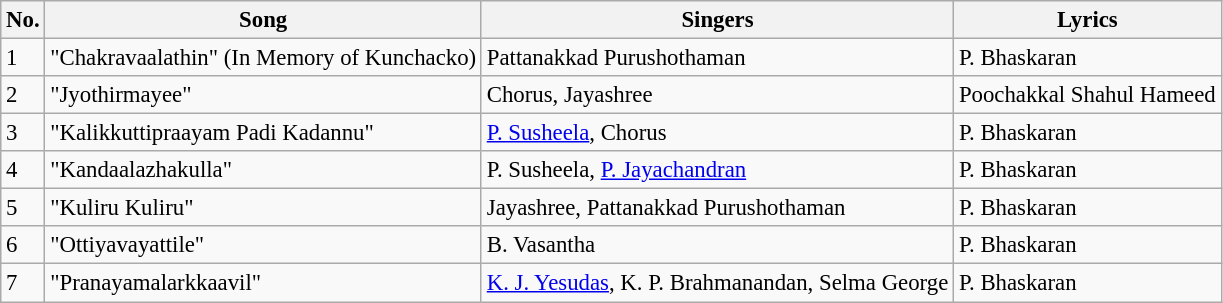<table class="wikitable" style="font-size:95%;">
<tr>
<th>No.</th>
<th>Song</th>
<th>Singers</th>
<th>Lyrics</th>
</tr>
<tr>
<td>1</td>
<td>"Chakravaalathin" (In Memory of Kunchacko)</td>
<td>Pattanakkad Purushothaman</td>
<td>P. Bhaskaran</td>
</tr>
<tr>
<td>2</td>
<td>"Jyothirmayee"</td>
<td>Chorus, Jayashree</td>
<td>Poochakkal Shahul Hameed</td>
</tr>
<tr>
<td>3</td>
<td>"Kalikkuttipraayam Padi Kadannu"</td>
<td><a href='#'>P. Susheela</a>, Chorus</td>
<td>P. Bhaskaran</td>
</tr>
<tr>
<td>4</td>
<td>"Kandaalazhakulla"</td>
<td>P. Susheela, <a href='#'>P. Jayachandran</a></td>
<td>P. Bhaskaran</td>
</tr>
<tr>
<td>5</td>
<td>"Kuliru Kuliru"</td>
<td>Jayashree, Pattanakkad Purushothaman</td>
<td>P. Bhaskaran</td>
</tr>
<tr>
<td>6</td>
<td>"Ottiyavayattile"</td>
<td>B. Vasantha</td>
<td>P. Bhaskaran</td>
</tr>
<tr>
<td>7</td>
<td>"Pranayamalarkkaavil"</td>
<td><a href='#'>K. J. Yesudas</a>, K. P. Brahmanandan, Selma George</td>
<td>P. Bhaskaran</td>
</tr>
</table>
